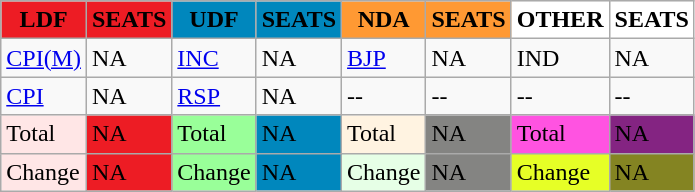<table class="wikitable collapsible">
<tr>
<th style="background:#ED1C24; color:black;">LDF</th>
<th style="background:#ED1C24; color:black;">SEATS</th>
<th style="background:#0087BD; color:black;">UDF</th>
<th style="background:#0087BD; color:black;">SEATS</th>
<th style="background:#FF9933; color:black;">NDA</th>
<th style="background:#FF9933; color:black;">SEATS</th>
<th style="background:#FFFFFF; color:black;">OTHER</th>
<th style="background:#FFFFFF; color:black;">SEATS</th>
</tr>
<tr>
<td><a href='#'>CPI(M)</a></td>
<td>NA</td>
<td><a href='#'>INC</a></td>
<td>NA</td>
<td><a href='#'>BJP</a></td>
<td>NA</td>
<td>IND</td>
<td>NA</td>
</tr>
<tr>
<td><a href='#'>CPI</a></td>
<td>NA</td>
<td><a href='#'>RSP</a></td>
<td>NA</td>
<td>--</td>
<td>--</td>
<td>--</td>
<td>--</td>
</tr>
<tr>
<td style="background:#ffe6e6;">Total</td>
<td style="background:#ED1C24; color:black;">NA</td>
<td style="background:#9f9;">Total</td>
<td style="background:#0087BD; color:black;">NA</td>
<td style="background:#fff3e1;">Total</td>
<td style="background:#848482; color:black;">NA</td>
<td style="background:#ff53e1;">Total</td>
<td style="background:#842482; color:black;">NA</td>
</tr>
<tr>
<td style="background:#ffe6e6;">Change</td>
<td style="background:#ED1C24; color:black;">NA</td>
<td style="background:#9f9;">Change</td>
<td style="background:#0087BD; color:black;">NA</td>
<td style="background:#e6ffe6;">Change</td>
<td style="background:#848482; color:black;">NA</td>
<td style="background:#e6ff26;">Change</td>
<td style="background:#848422; color:black;">NA</td>
</tr>
</table>
